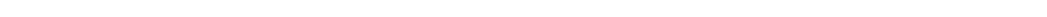<table style="width:1000px; text-align:center;">
<tr style="color:white;">
<td style="background:">25.4%</td>
<td style="background:">15.25%</td>
<td style="background:"><strong>53.89</strong>%</td>
<td style="background:"></td>
<td style="background:"></td>
</tr>
<tr>
<td></td>
<td></td>
<td></td>
<td></td>
<td></td>
</tr>
</table>
